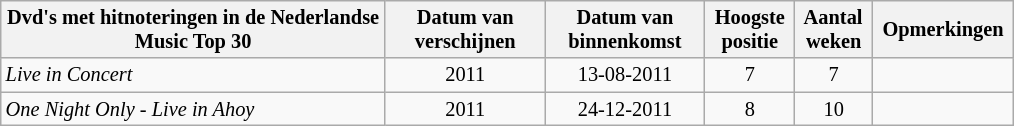<table class="wikitable sortable" style="margin:0.5em 1em 0.5em 0; font-size: 85%; text-align:center;">
<tr>
<th width=250><strong>Dvd's met hitnoteringen in de Nederlandse Music Top 30</strong></th>
<th width="100"><strong>Datum van<br>verschijnen</strong></th>
<th width="100"><strong>Datum van<br>binnenkomst</strong></th>
<th><strong> Hoogste <br>positie</strong></th>
<th><strong> Aantal <br>weken</strong></th>
<th><strong> Opmerkingen </strong></th>
</tr>
<tr>
<td align="left"><em>Live in Concert</em></td>
<td>2011</td>
<td>13-08-2011</td>
<td>7</td>
<td>7</td>
<td></td>
</tr>
<tr>
<td align="left"><em>One Night Only - Live in Ahoy</em></td>
<td>2011</td>
<td>24-12-2011</td>
<td>8</td>
<td>10</td>
<td></td>
</tr>
</table>
